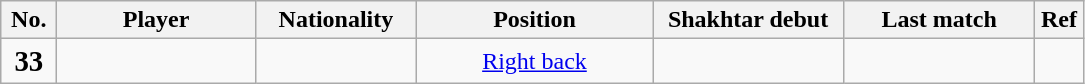<table class="wikitable" style="font-size:100%; text-align: center;">
<tr>
<th style="width:30px;">No.</th>
<th style="width:125px;">Player</th>
<th style="width:100px;">Nationality</th>
<th style="width:150px;">Position</th>
<th style="width:120px;">Shakhtar debut</th>
<th style="width:120px;">Last match</th>
<th style="width:25px;">Ref</th>
</tr>
<tr>
<td><big><strong>33</strong></big></td>
<td align=left></td>
<td align=left></td>
<td><a href='#'>Right back</a></td>
<td></td>
<td></td>
<td></td>
</tr>
</table>
